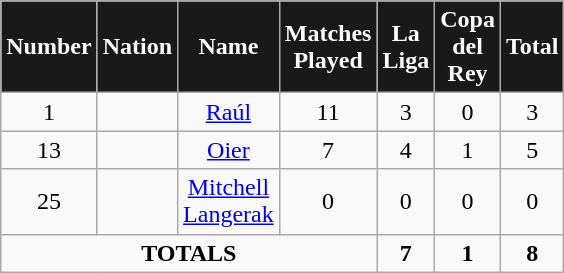<table class="wikitable"  style="text-align:center; font-size:100%; ">
<tr>
<th style="background:#191919; color:white; width:0px;">Number</th>
<th style="background:#191919; color:white; width:0px;">Nation</th>
<th style="background:#191919; color:white; width:0px;">Name</th>
<th style="background:#191919; color:white; width:0px;">Matches<br>Played</th>
<th style="background:#191919; color:white; width:0px;">La Liga</th>
<th style="background:#191919; color:white; width:0px;">Copa del Rey</th>
<th style="background:#191919; color:white; width:0px;">Total</th>
</tr>
<tr>
<td>1</td>
<td></td>
<td><a href='#'>Raúl</a></td>
<td>11</td>
<td>3</td>
<td>0</td>
<td>3</td>
</tr>
<tr>
<td>13</td>
<td></td>
<td><a href='#'>Oier</a></td>
<td>7</td>
<td>4</td>
<td>1</td>
<td>5</td>
</tr>
<tr>
<td>25</td>
<td></td>
<td><a href='#'>Mitchell Langerak</a></td>
<td>0</td>
<td>0</td>
<td>0</td>
<td>0</td>
</tr>
<tr>
<td colspan=4><strong>TOTALS</strong></td>
<td><strong>7</strong></td>
<td><strong>1</strong></td>
<td><strong>8</strong></td>
</tr>
</table>
